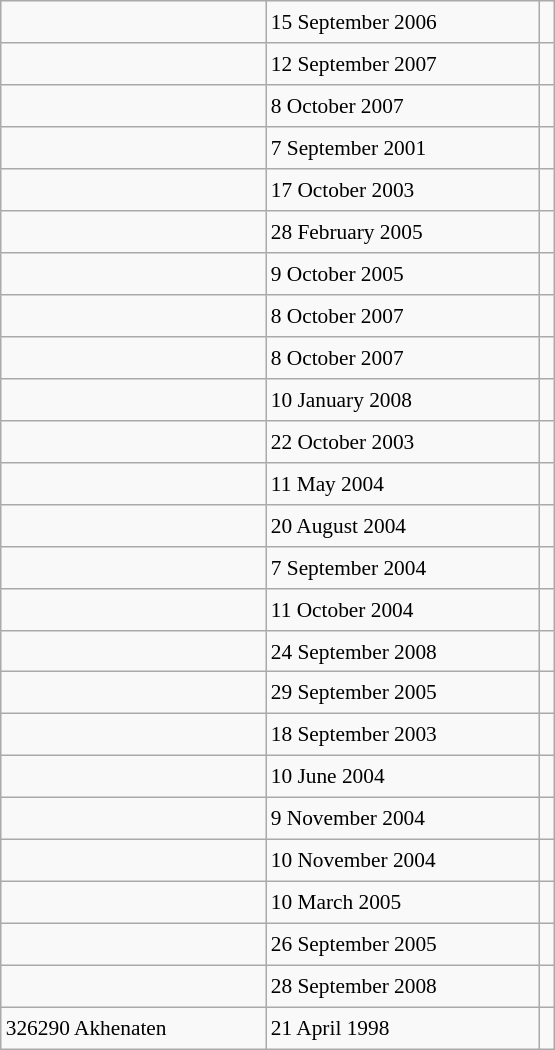<table class="wikitable" style="font-size: 89%; float: left; width: 26em; margin-right: 1em; height: 700px">
<tr>
<td></td>
<td>15 September 2006</td>
<td></td>
</tr>
<tr>
<td></td>
<td>12 September 2007</td>
<td></td>
</tr>
<tr>
<td></td>
<td>8 October 2007</td>
<td></td>
</tr>
<tr>
<td></td>
<td>7 September 2001</td>
<td></td>
</tr>
<tr>
<td></td>
<td>17 October 2003</td>
<td></td>
</tr>
<tr>
<td></td>
<td>28 February 2005</td>
<td></td>
</tr>
<tr>
<td></td>
<td>9 October 2005</td>
<td></td>
</tr>
<tr>
<td></td>
<td>8 October 2007</td>
<td></td>
</tr>
<tr>
<td></td>
<td>8 October 2007</td>
<td></td>
</tr>
<tr>
<td></td>
<td>10 January 2008</td>
<td></td>
</tr>
<tr>
<td></td>
<td>22 October 2003</td>
<td></td>
</tr>
<tr>
<td></td>
<td>11 May 2004</td>
<td></td>
</tr>
<tr>
<td></td>
<td>20 August 2004</td>
<td></td>
</tr>
<tr>
<td></td>
<td>7 September 2004</td>
<td></td>
</tr>
<tr>
<td></td>
<td>11 October 2004</td>
<td></td>
</tr>
<tr>
<td></td>
<td>24 September 2008</td>
<td></td>
</tr>
<tr>
<td></td>
<td>29 September 2005</td>
<td></td>
</tr>
<tr>
<td></td>
<td>18 September 2003</td>
<td></td>
</tr>
<tr>
<td></td>
<td>10 June 2004</td>
<td></td>
</tr>
<tr>
<td></td>
<td>9 November 2004</td>
<td></td>
</tr>
<tr>
<td></td>
<td>10 November 2004</td>
<td></td>
</tr>
<tr>
<td></td>
<td>10 March 2005</td>
<td></td>
</tr>
<tr>
<td></td>
<td>26 September 2005</td>
<td></td>
</tr>
<tr>
<td></td>
<td>28 September 2008</td>
<td></td>
</tr>
<tr>
<td>326290 Akhenaten</td>
<td>21 April 1998</td>
<td></td>
</tr>
</table>
